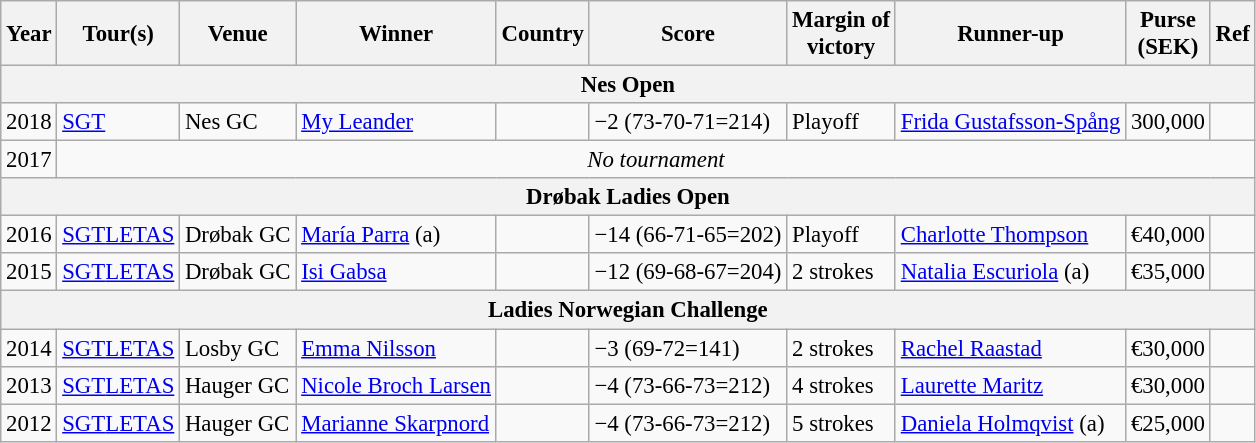<table class=wikitable style="font-size:95%">
<tr>
<th>Year</th>
<th>Tour(s)</th>
<th>Venue</th>
<th>Winner</th>
<th>Country</th>
<th>Score</th>
<th>Margin of<br>victory</th>
<th>Runner-up</th>
<th>Purse<br>(SEK)</th>
<th>Ref</th>
</tr>
<tr>
<th colspan=10>Nes Open</th>
</tr>
<tr>
<td align=center>2018</td>
<td><a href='#'>SGT</a></td>
<td>Nes GC</td>
<td><a href='#'>My Leander</a></td>
<td></td>
<td>−2 (73-70-71=214)</td>
<td>Playoff</td>
<td> <a href='#'>Frida Gustafsson-Spång</a></td>
<td>300,000</td>
<td></td>
</tr>
<tr>
<td align=center>2017</td>
<td colspan=9 align=center><em>No tournament</em></td>
</tr>
<tr>
<th colspan=10>Drøbak Ladies Open</th>
</tr>
<tr>
<td align=center>2016</td>
<td><a href='#'>SGT</a><a href='#'>LETAS</a></td>
<td>Drøbak GC</td>
<td><a href='#'>María Parra</a> (a)</td>
<td></td>
<td>−14 (66-71-65=202)</td>
<td>Playoff</td>
<td> <a href='#'>Charlotte Thompson</a></td>
<td>€40,000</td>
<td></td>
</tr>
<tr>
<td align=center>2015</td>
<td><a href='#'>SGT</a><a href='#'>LETAS</a></td>
<td>Drøbak GC</td>
<td><a href='#'>Isi Gabsa</a></td>
<td></td>
<td>−12 (69-68-67=204)</td>
<td>2 strokes</td>
<td> <a href='#'>Natalia Escuriola</a> (a)</td>
<td>€35,000</td>
<td></td>
</tr>
<tr>
<th colspan=10>Ladies Norwegian Challenge</th>
</tr>
<tr>
<td align=center>2014</td>
<td><a href='#'>SGT</a><a href='#'>LETAS</a></td>
<td>Losby GC</td>
<td><a href='#'>Emma Nilsson</a></td>
<td></td>
<td>−3 (69-72=141)</td>
<td>2 strokes</td>
<td> <a href='#'>Rachel Raastad</a></td>
<td>€30,000</td>
<td></td>
</tr>
<tr>
<td align=center>2013</td>
<td><a href='#'>SGT</a><a href='#'>LETAS</a></td>
<td>Hauger GC</td>
<td><a href='#'>Nicole Broch Larsen</a></td>
<td></td>
<td>−4 (73-66-73=212)</td>
<td>4 strokes</td>
<td> <a href='#'>Laurette Maritz</a></td>
<td>€30,000</td>
<td></td>
</tr>
<tr>
<td align=center>2012</td>
<td><a href='#'>SGT</a><a href='#'>LETAS</a></td>
<td>Hauger GC</td>
<td><a href='#'>Marianne Skarpnord</a></td>
<td></td>
<td>−4 (73-66-73=212)</td>
<td>5 strokes</td>
<td> <a href='#'>Daniela Holmqvist</a> (a)</td>
<td>€25,000</td>
<td></td>
</tr>
</table>
